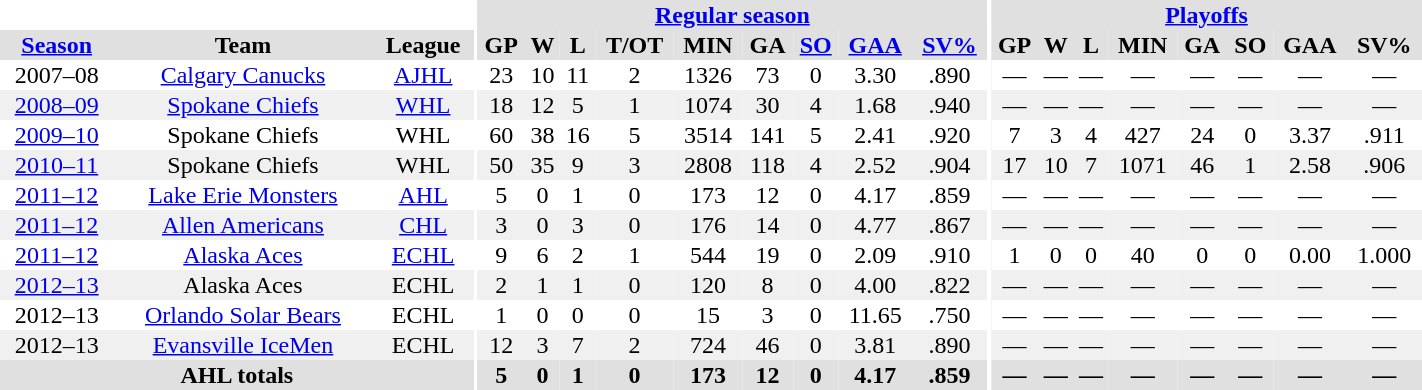<table border="0" cellpadding="1" cellspacing="0" style="text-align:center; width:75%">
<tr ALIGN="center" bgcolor="#e0e0e0">
<th align="center" colspan="3" bgcolor="#ffffff"></th>
<th align="center" rowspan="99" bgcolor="#ffffff"></th>
<th align="center" colspan="9" bgcolor="#e0e0e0"><a href='#'>Regular season</a></th>
<th align="center" rowspan="99" bgcolor="#ffffff"></th>
<th align="center" colspan="8" bgcolor="#e0e0e0"><a href='#'>Playoffs</a></th>
</tr>
<tr ALIGN="center" bgcolor="#e0e0e0">
<th><a href='#'>Season</a></th>
<th>Team</th>
<th>League</th>
<th>GP</th>
<th>W</th>
<th>L</th>
<th>T/OT</th>
<th>MIN</th>
<th>GA</th>
<th><a href='#'>SO</a></th>
<th><a href='#'>GAA</a></th>
<th><a href='#'>SV%</a></th>
<th>GP</th>
<th>W</th>
<th>L</th>
<th>MIN</th>
<th>GA</th>
<th>SO</th>
<th>GAA</th>
<th>SV%</th>
</tr>
<tr ALIGN="center">
<td>2007–08</td>
<td><a href='#'>Calgary Canucks</a></td>
<td><a href='#'>AJHL</a></td>
<td>23</td>
<td>10</td>
<td>11</td>
<td>2</td>
<td>1326</td>
<td>73</td>
<td>0</td>
<td>3.30</td>
<td>.890</td>
<td>—</td>
<td>—</td>
<td>—</td>
<td>—</td>
<td>—</td>
<td>—</td>
<td>—</td>
<td>—</td>
</tr>
<tr ALIGN="center" bgcolor="#f0f0f0">
<td><a href='#'>2008–09</a></td>
<td><a href='#'>Spokane Chiefs</a></td>
<td><a href='#'>WHL</a></td>
<td>18</td>
<td>12</td>
<td>5</td>
<td>1</td>
<td>1074</td>
<td>30</td>
<td>4</td>
<td>1.68</td>
<td>.940</td>
<td>—</td>
<td>—</td>
<td>—</td>
<td>—</td>
<td>—</td>
<td>—</td>
<td>—</td>
<td>—</td>
</tr>
<tr ALIGN="center">
<td><a href='#'>2009–10</a></td>
<td>Spokane Chiefs</td>
<td>WHL</td>
<td>60</td>
<td>38</td>
<td>16</td>
<td>5</td>
<td>3514</td>
<td>141</td>
<td>5</td>
<td>2.41</td>
<td>.920</td>
<td>7</td>
<td>3</td>
<td>4</td>
<td>427</td>
<td>24</td>
<td>0</td>
<td>3.37</td>
<td>.911</td>
</tr>
<tr ALIGN="center" bgcolor="#f0f0f0">
<td><a href='#'>2010–11</a></td>
<td>Spokane Chiefs</td>
<td>WHL</td>
<td>50</td>
<td>35</td>
<td>9</td>
<td>3</td>
<td>2808</td>
<td>118</td>
<td>4</td>
<td>2.52</td>
<td>.904</td>
<td>17</td>
<td>10</td>
<td>7</td>
<td>1071</td>
<td>46</td>
<td>1</td>
<td>2.58</td>
<td>.906</td>
</tr>
<tr ALIGN="center">
<td><a href='#'>2011–12</a></td>
<td><a href='#'>Lake Erie Monsters</a></td>
<td><a href='#'>AHL</a></td>
<td>5</td>
<td>0</td>
<td>1</td>
<td>0</td>
<td>173</td>
<td>12</td>
<td>0</td>
<td>4.17</td>
<td>.859</td>
<td>—</td>
<td>—</td>
<td>—</td>
<td>—</td>
<td>—</td>
<td>—</td>
<td>—</td>
<td>—</td>
</tr>
<tr ALIGN="center" bgcolor="#f0f0f0">
<td><a href='#'>2011–12</a></td>
<td><a href='#'>Allen Americans</a></td>
<td><a href='#'>CHL</a></td>
<td>3</td>
<td>0</td>
<td>3</td>
<td>0</td>
<td>176</td>
<td>14</td>
<td>0</td>
<td>4.77</td>
<td>.867</td>
<td>—</td>
<td>—</td>
<td>—</td>
<td>—</td>
<td>—</td>
<td>—</td>
<td>—</td>
<td>—</td>
</tr>
<tr ALIGN="center">
<td><a href='#'>2011–12</a></td>
<td><a href='#'>Alaska Aces</a></td>
<td><a href='#'>ECHL</a></td>
<td>9</td>
<td>6</td>
<td>2</td>
<td>1</td>
<td>544</td>
<td>19</td>
<td>0</td>
<td>2.09</td>
<td>.910</td>
<td>1</td>
<td>0</td>
<td>0</td>
<td>40</td>
<td>0</td>
<td>0</td>
<td>0.00</td>
<td>1.000</td>
</tr>
<tr ALIGN="center" bgcolor="#f0f0f0">
<td><a href='#'>2012–13</a></td>
<td>Alaska Aces</td>
<td>ECHL</td>
<td>2</td>
<td>1</td>
<td>1</td>
<td>0</td>
<td>120</td>
<td>8</td>
<td>0</td>
<td>4.00</td>
<td>.822</td>
<td>—</td>
<td>—</td>
<td>—</td>
<td>—</td>
<td>—</td>
<td>—</td>
<td>—</td>
<td>—</td>
</tr>
<tr ALIGN="center">
<td>2012–13</td>
<td><a href='#'>Orlando Solar Bears</a></td>
<td>ECHL</td>
<td>1</td>
<td>0</td>
<td>0</td>
<td>0</td>
<td>15</td>
<td>3</td>
<td>0</td>
<td>11.65</td>
<td>.750</td>
<td>—</td>
<td>—</td>
<td>—</td>
<td>—</td>
<td>—</td>
<td>—</td>
<td>—</td>
<td>—</td>
</tr>
<tr ALIGN="center" bgcolor="#f0f0f0">
<td>2012–13</td>
<td><a href='#'>Evansville IceMen</a></td>
<td>ECHL</td>
<td>12</td>
<td>3</td>
<td>7</td>
<td>2</td>
<td>724</td>
<td>46</td>
<td>0</td>
<td>3.81</td>
<td>.890</td>
<td>—</td>
<td>—</td>
<td>—</td>
<td>—</td>
<td>—</td>
<td>—</td>
<td>—</td>
<td>—</td>
</tr>
<tr ALIGN="center" bgcolor="#e0e0e0">
<th colspan="3" align="center">AHL totals</th>
<th>5</th>
<th>0</th>
<th>1</th>
<th>0</th>
<th>173</th>
<th>12</th>
<th>0</th>
<th>4.17</th>
<th>.859</th>
<th>—</th>
<th>—</th>
<th>—</th>
<th>—</th>
<th>—</th>
<th>—</th>
<th>—</th>
<th>—</th>
</tr>
</table>
